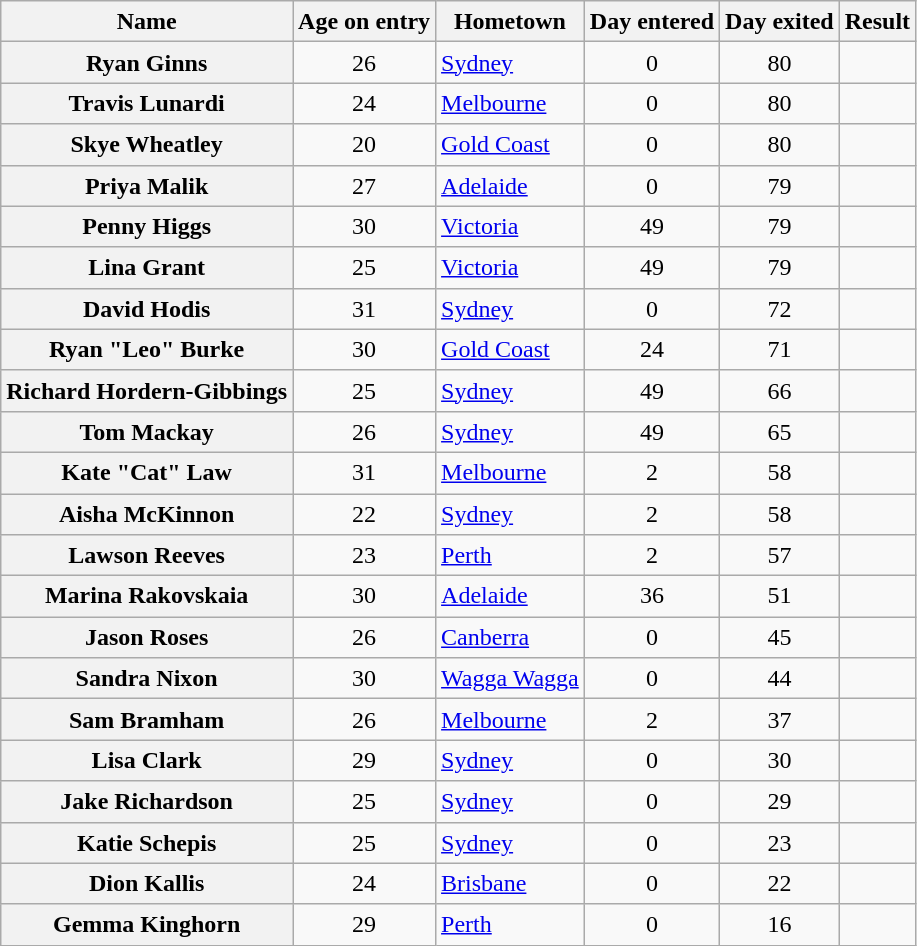<table class="wikitable sortable" style="text-align:left; line-height:20px; width:auto;">
<tr>
<th scope="col">Name</th>
<th scope="col">Age on entry</th>
<th scope="col">Hometown</th>
<th scope="col">Day entered</th>
<th scope="col">Day exited</th>
<th scope="col">Result</th>
</tr>
<tr>
<th scope="row">Ryan Ginns</th>
<td align="center">26</td>
<td><a href='#'>Sydney</a></td>
<td align="center">0</td>
<td align="center">80</td>
<td></td>
</tr>
<tr>
<th scope="row">Travis Lunardi</th>
<td align="center">24</td>
<td><a href='#'>Melbourne</a></td>
<td align="center">0</td>
<td align="center">80</td>
<td></td>
</tr>
<tr>
<th scope="row">Skye Wheatley</th>
<td align="center">20</td>
<td><a href='#'>Gold Coast</a></td>
<td align="center">0</td>
<td align="center">80</td>
<td></td>
</tr>
<tr>
<th scope="row">Priya Malik</th>
<td align="center">27</td>
<td><a href='#'>Adelaide</a></td>
<td align="center">0</td>
<td align="center">79</td>
<td></td>
</tr>
<tr>
<th scope="row">Penny Higgs</th>
<td align="center">30</td>
<td><a href='#'>Victoria</a></td>
<td align="center">49</td>
<td align="center">79</td>
<td></td>
</tr>
<tr>
<th scope="row">Lina Grant</th>
<td align="center">25</td>
<td><a href='#'>Victoria</a></td>
<td align="center">49</td>
<td align="center">79</td>
<td></td>
</tr>
<tr>
<th scope="row">David Hodis</th>
<td align="center">31</td>
<td><a href='#'>Sydney</a></td>
<td align="center">0</td>
<td align="center">72</td>
<td></td>
</tr>
<tr>
<th scope="row">Ryan "Leo" Burke</th>
<td align="center">30</td>
<td><a href='#'>Gold Coast</a></td>
<td align="center">24</td>
<td align="center">71</td>
<td></td>
</tr>
<tr>
<th scope="row">Richard Hordern-Gibbings</th>
<td align="center">25</td>
<td><a href='#'>Sydney</a></td>
<td align="center">49</td>
<td align="center">66</td>
<td></td>
</tr>
<tr>
<th scope="row">Tom Mackay</th>
<td align="center">26</td>
<td><a href='#'>Sydney</a></td>
<td align="center">49</td>
<td align="center">65</td>
<td></td>
</tr>
<tr>
<th scope="row">Kate "Cat" Law</th>
<td align="center">31</td>
<td><a href='#'>Melbourne</a></td>
<td align="center">2</td>
<td align="center">58</td>
<td></td>
</tr>
<tr>
<th scope="row">Aisha McKinnon</th>
<td align="center">22</td>
<td><a href='#'>Sydney</a></td>
<td align="center">2</td>
<td align="center">58</td>
<td></td>
</tr>
<tr>
<th scope="row">Lawson Reeves</th>
<td align="center">23</td>
<td><a href='#'>Perth</a></td>
<td align="center">2</td>
<td align="center">57</td>
<td></td>
</tr>
<tr>
<th scope="row">Marina Rakovskaia</th>
<td align="center">30</td>
<td><a href='#'>Adelaide</a></td>
<td align="center">36</td>
<td align="center">51</td>
<td></td>
</tr>
<tr>
<th scope="row">Jason Roses</th>
<td align="center">26</td>
<td><a href='#'>Canberra</a></td>
<td align="center">0</td>
<td align="center">45</td>
<td></td>
</tr>
<tr>
<th scope="row">Sandra Nixon</th>
<td align="center">30</td>
<td><a href='#'>Wagga Wagga</a></td>
<td align="center">0</td>
<td align="center">44</td>
<td></td>
</tr>
<tr>
<th scope="row">Sam Bramham</th>
<td align="center">26</td>
<td><a href='#'>Melbourne</a></td>
<td align="center">2</td>
<td align="center">37</td>
<td></td>
</tr>
<tr>
<th scope="row">Lisa Clark</th>
<td align="center">29</td>
<td><a href='#'>Sydney</a></td>
<td align="center">0</td>
<td align="center">30</td>
<td></td>
</tr>
<tr>
<th scope="row">Jake Richardson</th>
<td align="center">25</td>
<td><a href='#'>Sydney</a></td>
<td align="center">0</td>
<td align="center">29</td>
<td></td>
</tr>
<tr>
<th scope="row">Katie Schepis</th>
<td align="center">25</td>
<td><a href='#'>Sydney</a></td>
<td align="center">0</td>
<td align="center">23</td>
<td></td>
</tr>
<tr>
<th scope="row">Dion Kallis</th>
<td align="center">24</td>
<td><a href='#'>Brisbane</a></td>
<td align="center">0</td>
<td align="center">22</td>
<td></td>
</tr>
<tr>
<th scope="row">Gemma Kinghorn</th>
<td align="center">29</td>
<td><a href='#'>Perth</a></td>
<td align="center">0</td>
<td align="center">16</td>
<td></td>
</tr>
</table>
